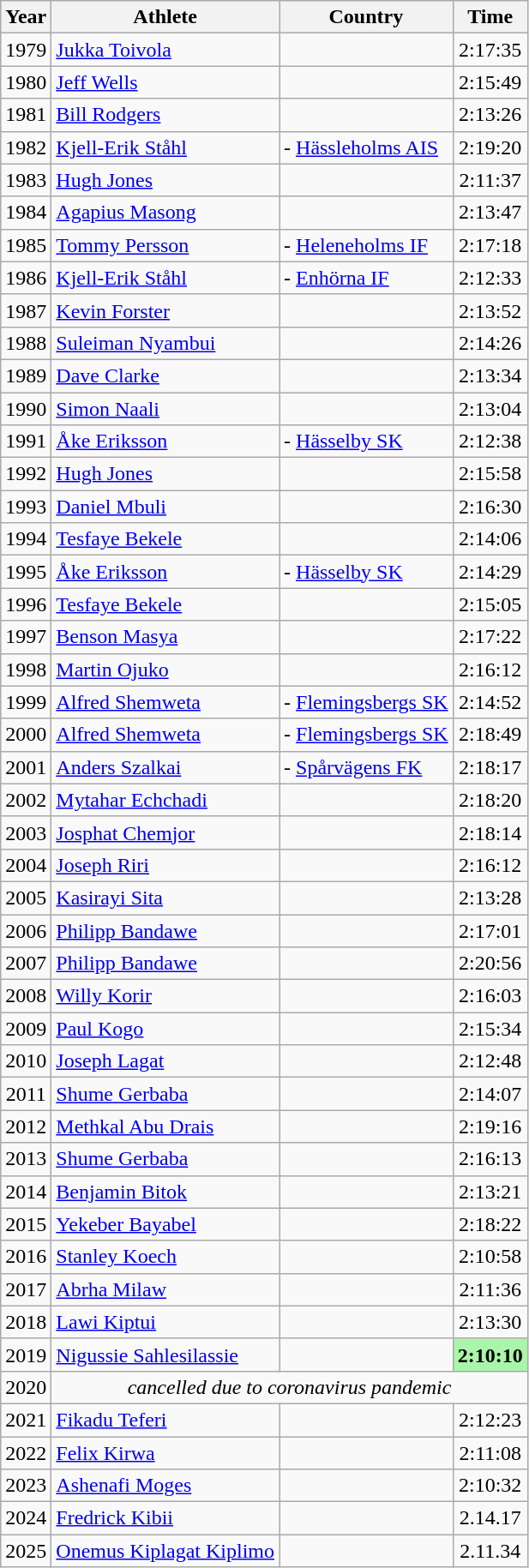<table class="wikitable sortable" style="text-align:center">
<tr>
<th>Year</th>
<th>Athlete</th>
<th>Country</th>
<th>Time</th>
</tr>
<tr>
<td>1979</td>
<td align=left><a href='#'>Jukka Toivola</a></td>
<td align=left></td>
<td>2:17:35</td>
</tr>
<tr>
<td>1980</td>
<td align=left><a href='#'>Jeff Wells</a></td>
<td align=left></td>
<td>2:15:49</td>
</tr>
<tr>
<td>1981</td>
<td align=left><a href='#'>Bill Rodgers</a></td>
<td align=left></td>
<td>2:13:26</td>
</tr>
<tr>
<td>1982</td>
<td align=left><a href='#'>Kjell-Erik Ståhl</a></td>
<td align=left> - <a href='#'>Hässleholms AIS</a></td>
<td>2:19:20</td>
</tr>
<tr>
<td>1983</td>
<td align=left><a href='#'>Hugh Jones</a></td>
<td align=left></td>
<td>2:11:37</td>
</tr>
<tr>
<td>1984</td>
<td align=left><a href='#'>Agapius Masong</a></td>
<td align=left></td>
<td>2:13:47</td>
</tr>
<tr>
<td>1985</td>
<td align=left><a href='#'>Tommy Persson</a></td>
<td align=left> - <a href='#'>Heleneholms IF</a></td>
<td>2:17:18</td>
</tr>
<tr>
<td>1986</td>
<td align=left><a href='#'>Kjell-Erik Ståhl</a></td>
<td align=left> - <a href='#'>Enhörna IF</a></td>
<td>2:12:33</td>
</tr>
<tr>
<td>1987</td>
<td align=left><a href='#'>Kevin Forster</a></td>
<td align=left></td>
<td>2:13:52</td>
</tr>
<tr>
<td>1988</td>
<td align=left><a href='#'>Suleiman Nyambui</a></td>
<td align=left></td>
<td>2:14:26</td>
</tr>
<tr>
<td>1989</td>
<td align=left><a href='#'>Dave Clarke</a></td>
<td align=left></td>
<td>2:13:34</td>
</tr>
<tr>
<td>1990</td>
<td align=left><a href='#'>Simon Naali</a></td>
<td align=left></td>
<td>2:13:04</td>
</tr>
<tr>
<td>1991</td>
<td align=left><a href='#'>Åke Eriksson</a></td>
<td align=left> - <a href='#'>Hässelby SK</a></td>
<td>2:12:38</td>
</tr>
<tr>
<td>1992</td>
<td align=left><a href='#'>Hugh Jones</a></td>
<td align=left></td>
<td>2:15:58</td>
</tr>
<tr>
<td>1993</td>
<td align=left><a href='#'>Daniel Mbuli</a></td>
<td align=left></td>
<td>2:16:30</td>
</tr>
<tr>
<td>1994</td>
<td align=left><a href='#'>Tesfaye Bekele</a></td>
<td align=left></td>
<td>2:14:06</td>
</tr>
<tr>
<td>1995</td>
<td align=left><a href='#'>Åke Eriksson</a></td>
<td align=left> - <a href='#'>Hässelby SK</a></td>
<td>2:14:29</td>
</tr>
<tr>
<td>1996</td>
<td align=left><a href='#'>Tesfaye Bekele</a></td>
<td align=left></td>
<td>2:15:05</td>
</tr>
<tr>
<td>1997</td>
<td align=left><a href='#'>Benson Masya</a></td>
<td align=left></td>
<td>2:17:22</td>
</tr>
<tr>
<td>1998</td>
<td align=left><a href='#'>Martin Ojuko</a></td>
<td align=left></td>
<td>2:16:12</td>
</tr>
<tr>
<td>1999</td>
<td align=left><a href='#'>Alfred Shemweta</a></td>
<td align=left> - <a href='#'>Flemingsbergs SK</a></td>
<td>2:14:52</td>
</tr>
<tr>
<td>2000</td>
<td align=left><a href='#'>Alfred Shemweta</a></td>
<td align=left> - <a href='#'>Flemingsbergs SK</a></td>
<td>2:18:49</td>
</tr>
<tr>
<td>2001</td>
<td align=left><a href='#'>Anders Szalkai</a></td>
<td align=left> - <a href='#'>Spårvägens FK</a></td>
<td>2:18:17</td>
</tr>
<tr>
<td>2002</td>
<td align=left><a href='#'>Mytahar Echchadi</a></td>
<td align=left></td>
<td>2:18:20</td>
</tr>
<tr>
<td>2003</td>
<td align=left><a href='#'>Josphat Chemjor</a></td>
<td align=left></td>
<td>2:18:14</td>
</tr>
<tr>
<td>2004</td>
<td align=left><a href='#'>Joseph Riri</a></td>
<td align=left></td>
<td>2:16:12</td>
</tr>
<tr>
<td>2005</td>
<td align=left><a href='#'>Kasirayi Sita</a></td>
<td align=left></td>
<td>2:13:28</td>
</tr>
<tr>
<td>2006</td>
<td align=left><a href='#'>Philipp Bandawe</a></td>
<td align=left></td>
<td>2:17:01</td>
</tr>
<tr>
<td>2007</td>
<td align=left><a href='#'>Philipp Bandawe</a></td>
<td align=left></td>
<td>2:20:56</td>
</tr>
<tr>
<td>2008</td>
<td align=left><a href='#'>Willy Korir</a></td>
<td align=left></td>
<td>2:16:03</td>
</tr>
<tr>
<td>2009</td>
<td align=left><a href='#'>Paul Kogo</a></td>
<td align=left></td>
<td>2:15:34</td>
</tr>
<tr>
<td>2010</td>
<td align=left><a href='#'>Joseph Lagat</a></td>
<td align=left></td>
<td>2:12:48</td>
</tr>
<tr>
<td>2011</td>
<td align=left><a href='#'>Shume Gerbaba</a></td>
<td align=left></td>
<td>2:14:07</td>
</tr>
<tr>
<td>2012</td>
<td align=left><a href='#'>Methkal Abu Drais</a></td>
<td align=left></td>
<td>2:19:16</td>
</tr>
<tr>
<td>2013</td>
<td align=left><a href='#'>Shume Gerbaba</a></td>
<td align=left></td>
<td>2:16:13</td>
</tr>
<tr>
<td>2014</td>
<td align=left><a href='#'>Benjamin Bitok</a></td>
<td align=left></td>
<td>2:13:21</td>
</tr>
<tr>
<td>2015</td>
<td align=left><a href='#'>Yekeber Bayabel</a></td>
<td align=left></td>
<td>2:18:22</td>
</tr>
<tr>
<td>2016</td>
<td align=left><a href='#'>Stanley Koech</a></td>
<td align=left></td>
<td>2:10:58</td>
</tr>
<tr>
<td>2017</td>
<td align=left><a href='#'>Abrha Milaw</a></td>
<td align=left></td>
<td>2:11:36</td>
</tr>
<tr>
<td>2018</td>
<td align=left><a href='#'>Lawi Kiptui</a></td>
<td align=left></td>
<td>2:13:30</td>
</tr>
<tr>
<td>2019</td>
<td align=left><a href='#'>Nigussie Sahlesilassie</a></td>
<td align=left></td>
<td bgcolor=#A9F5A9><strong>2:10:10</strong></td>
</tr>
<tr>
<td>2020</td>
<td colspan="3" align="center" data-sort-value=""><em>cancelled due to coronavirus pandemic</em></td>
</tr>
<tr>
<td>2021</td>
<td align=left><a href='#'>Fikadu Teferi</a></td>
<td align=left></td>
<td>2:12:23</td>
</tr>
<tr>
<td>2022</td>
<td align=left><a href='#'>Felix Kirwa</a></td>
<td align=left></td>
<td>2:11:08</td>
</tr>
<tr>
<td>2023</td>
<td align=left><a href='#'>Ashenafi Moges</a></td>
<td align=left></td>
<td>2:10:32</td>
</tr>
<tr>
<td>2024</td>
<td align=left><a href='#'>Fredrick Kibii</a></td>
<td align=left></td>
<td>2.14.17</td>
</tr>
<tr>
<td>2025</td>
<td align=left><a href='#'>Onemus Kiplagat Kiplimo</a></td>
<td align=left></td>
<td>2.11.34</td>
</tr>
</table>
